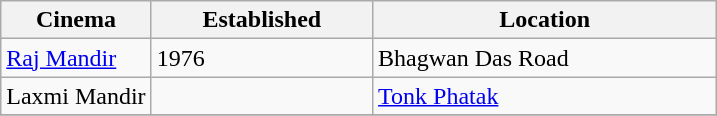<table class="wikitable">
<tr>
<th width="21%">Cinema</th>
<th>Established</th>
<th>Location</th>
</tr>
<tr valign="top">
<td><a href='#'>Raj Mandir</a></td>
<td>1976</td>
<td>Bhagwan Das Road</td>
</tr>
<tr>
<td>Laxmi Mandir</td>
<td></td>
<td><a href='#'>Tonk Phatak</a></td>
</tr>
<tr>
</tr>
</table>
